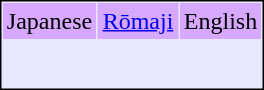<table cellpadding="3" cellspacing="1" style="margin:auto; border:1px solid black; background:#e7e8ff;">
<tr style="text-align:center; background:#d7a8ff;">
<td>Japanese</td>
<td><a href='#'>Rōmaji</a></td>
<td>English</td>
</tr>
<tr valign=top>
<td><br></td>
<td><br></td>
<td><br></td>
</tr>
<tr>
<td colspan=2></td>
</tr>
</table>
